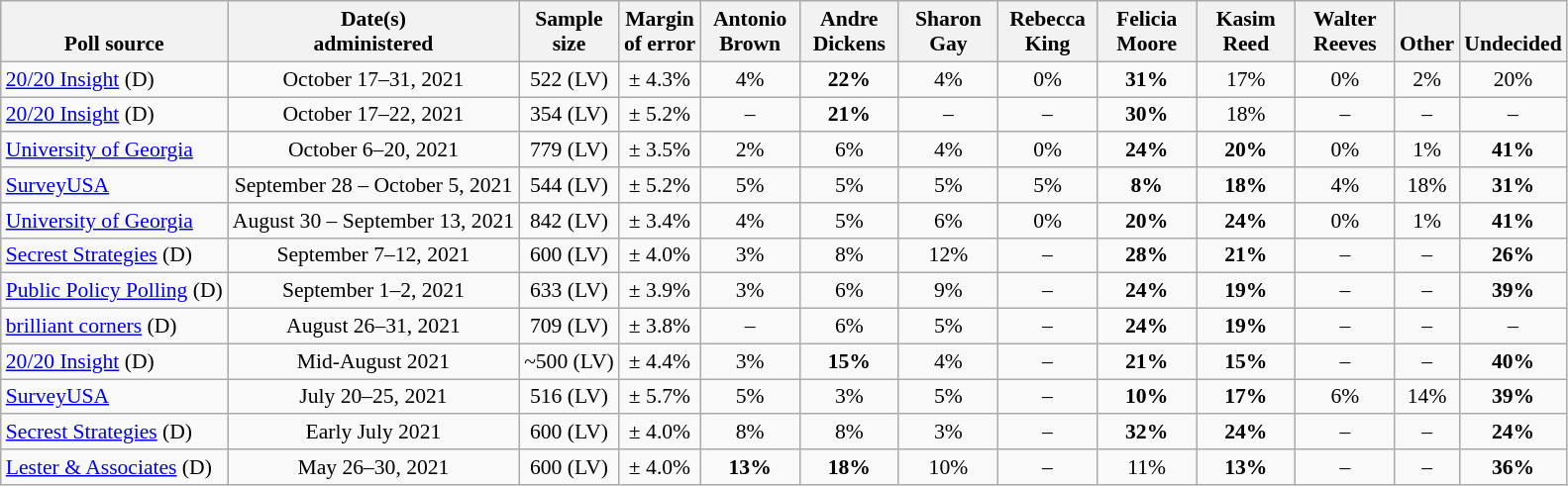<table class="wikitable" style="font-size:90%;text-align:center;">
<tr valign=bottom>
<th>Poll source</th>
<th>Date(s)<br>administered</th>
<th>Sample<br>size</th>
<th>Margin<br>of error</th>
<th style="width:60px;">Antonio<br>Brown</th>
<th style="width:60px;">Andre<br>Dickens</th>
<th style="width:60px;">Sharon<br>Gay</th>
<th style="width:60px;">Rebecca<br>King</th>
<th style="width:60px;">Felicia<br>Moore</th>
<th style="width:60px;">Kasim<br>Reed</th>
<th style="width:60px;">Walter<br>Reeves</th>
<th>Other</th>
<th>Undecided</th>
</tr>
<tr>
<td style="text-align:left;"><a href='#'>20/20 Insight</a> (D)</td>
<td>October 17–31, 2021</td>
<td>522 (LV)</td>
<td>± 4.3%</td>
<td>4%</td>
<td><strong>22%</strong></td>
<td>4%</td>
<td>0%</td>
<td><strong>31%</strong></td>
<td>17%</td>
<td>0%</td>
<td>2%</td>
<td>20%</td>
</tr>
<tr>
<td style="text-align:left;"><a href='#'>20/20 Insight</a> (D)</td>
<td>October 17–22, 2021</td>
<td>354 (LV)</td>
<td>± 5.2%</td>
<td>–</td>
<td><strong>21%</strong></td>
<td>–</td>
<td>–</td>
<td><strong>30%</strong></td>
<td>18%</td>
<td>–</td>
<td>–</td>
<td>–</td>
</tr>
<tr>
<td style="text-align:left;"><a href='#'>University of Georgia</a></td>
<td>October 6–20, 2021</td>
<td>779 (LV)</td>
<td>± 3.5%</td>
<td>2%</td>
<td>6%</td>
<td>4%</td>
<td>0%</td>
<td><strong>24%</strong></td>
<td><strong>20%</strong></td>
<td>0%</td>
<td>1%</td>
<td><strong>41%</strong></td>
</tr>
<tr>
<td style="text-align:left;"><a href='#'>SurveyUSA</a></td>
<td>September 28 – October 5, 2021</td>
<td>544 (LV)</td>
<td>± 5.2%</td>
<td>5%</td>
<td>5%</td>
<td>5%</td>
<td>5%</td>
<td><strong>8%</strong></td>
<td><strong>18%</strong></td>
<td>4%</td>
<td>18%</td>
<td><strong>31%</strong></td>
</tr>
<tr>
<td style="text-align:left;"><a href='#'>University of Georgia</a></td>
<td>August 30 – September 13, 2021</td>
<td>842 (LV)</td>
<td>± 3.4%</td>
<td>4%</td>
<td>5%</td>
<td>6%</td>
<td>0%</td>
<td><strong>20%</strong></td>
<td><strong>24%</strong></td>
<td>0%</td>
<td>1%</td>
<td><strong>41%</strong></td>
</tr>
<tr>
<td style="text-align:left;"><a href='#'>Secrest Strategies</a> (D)</td>
<td>September 7–12, 2021</td>
<td>600 (LV)</td>
<td>± 4.0%</td>
<td>3%</td>
<td>8%</td>
<td>12%</td>
<td>–</td>
<td><strong>28%</strong></td>
<td><strong>21%</strong></td>
<td>–</td>
<td>–</td>
<td><strong>26%</strong></td>
</tr>
<tr>
<td style="text-align:left;"><a href='#'>Public Policy Polling</a> (D)</td>
<td>September 1–2, 2021</td>
<td>633 (LV)</td>
<td>± 3.9%</td>
<td>3%</td>
<td>6%</td>
<td>9%</td>
<td>–</td>
<td><strong>24%</strong></td>
<td><strong>19%</strong></td>
<td>–</td>
<td>–</td>
<td><strong>39%</strong></td>
</tr>
<tr>
<td style="text-align:left;"><a href='#'>brilliant corners</a> (D)</td>
<td>August 26–31, 2021</td>
<td>709 (LV)</td>
<td>± 3.8%</td>
<td>–</td>
<td>6%</td>
<td>5%</td>
<td>–</td>
<td><strong>24%</strong></td>
<td><strong>19%</strong></td>
<td>–</td>
<td>–</td>
<td>–</td>
</tr>
<tr>
<td style="text-align:left;"><a href='#'>20/20 Insight</a> (D)</td>
<td>Mid-August 2021</td>
<td>~500 (LV)</td>
<td>± 4.4%</td>
<td>3%</td>
<td><strong>15%</strong></td>
<td>4%</td>
<td>–</td>
<td><strong>21%</strong></td>
<td><strong>15%</strong></td>
<td>–</td>
<td>–</td>
<td><strong>40%</strong></td>
</tr>
<tr>
<td style="text-align:left;"><a href='#'>SurveyUSA</a></td>
<td>July 20–25, 2021</td>
<td>516 (LV)</td>
<td>± 5.7%</td>
<td>5%</td>
<td>3%</td>
<td>5%</td>
<td>–</td>
<td><strong>10%</strong></td>
<td><strong>17%</strong></td>
<td>6%</td>
<td>14%</td>
<td><strong>39%</strong></td>
</tr>
<tr>
<td style="text-align:left;"><a href='#'>Secrest Strategies</a> (D)</td>
<td>Early July 2021</td>
<td>600 (LV)</td>
<td>± 4.0%</td>
<td>8%</td>
<td>8%</td>
<td>3%</td>
<td>–</td>
<td><strong>32%</strong></td>
<td><strong>24%</strong></td>
<td>–</td>
<td>–</td>
<td><strong>24%</strong></td>
</tr>
<tr>
<td style="text-align:left;"><a href='#'>Lester & Associates</a> (D)</td>
<td>May 26–30, 2021</td>
<td>600 (LV)</td>
<td>± 4.0%</td>
<td><strong>13%</strong></td>
<td><strong>18%</strong></td>
<td>10%</td>
<td>–</td>
<td>11%</td>
<td><strong>13%</strong></td>
<td>–</td>
<td>–</td>
<td><strong>36%</strong></td>
</tr>
</table>
